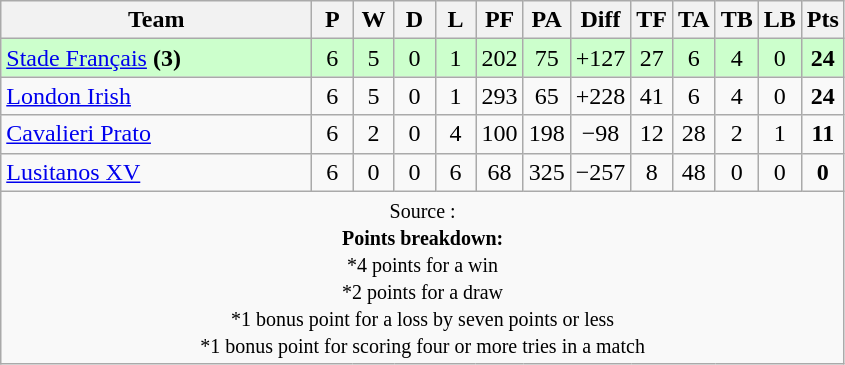<table class="wikitable" style="text-align: center;">
<tr>
<th style="width:200px;">Team</th>
<th width="20">P</th>
<th width="20">W</th>
<th width="20">D</th>
<th width="20">L</th>
<th width="20">PF</th>
<th width="20">PA</th>
<th width="20">Diff</th>
<th width="20">TF</th>
<th width="20">TA</th>
<th width="20">TB</th>
<th width="20">LB</th>
<th width="20">Pts</th>
</tr>
<tr bgcolor="#ccffcc">
<td align=left> <a href='#'>Stade Français</a> <strong>(3)</strong></td>
<td>6</td>
<td>5</td>
<td>0</td>
<td>1</td>
<td>202</td>
<td>75</td>
<td>+127</td>
<td>27</td>
<td>6</td>
<td>4</td>
<td>0</td>
<td><strong>24</strong></td>
</tr>
<tr>
<td align=left> <a href='#'>London Irish</a></td>
<td>6</td>
<td>5</td>
<td>0</td>
<td>1</td>
<td>293</td>
<td>65</td>
<td>+228</td>
<td>41</td>
<td>6</td>
<td>4</td>
<td>0</td>
<td><strong>24</strong></td>
</tr>
<tr>
<td align=left> <a href='#'>Cavalieri Prato</a></td>
<td>6</td>
<td>2</td>
<td>0</td>
<td>4</td>
<td>100</td>
<td>198</td>
<td>−98</td>
<td>12</td>
<td>28</td>
<td>2</td>
<td>1</td>
<td><strong>11</strong></td>
</tr>
<tr>
<td align=left> <a href='#'>Lusitanos XV</a></td>
<td>6</td>
<td>0</td>
<td>0</td>
<td>6</td>
<td>68</td>
<td>325</td>
<td>−257</td>
<td>8</td>
<td>48</td>
<td>0</td>
<td>0</td>
<td><strong>0</strong></td>
</tr>
<tr |align=left|>
<td colspan="14" style="border:0px"><small>Source : <br><strong>Points breakdown:</strong><br>*4 points for a win<br>*2 points for a draw<br>*1 bonus point for a loss by seven points or less<br>*1 bonus point for scoring four or more tries in a match</small></td>
</tr>
</table>
